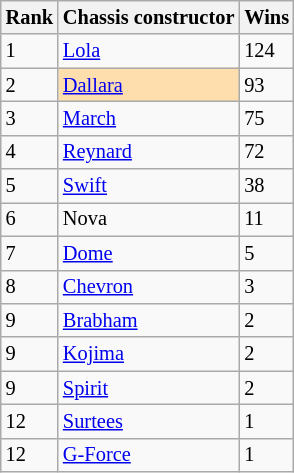<table class="wikitable sortable mw-collapsible mw-collapsed" style="font-size:85%;">
<tr>
<th>Rank</th>
<th>Chassis constructor</th>
<th>Wins</th>
</tr>
<tr>
<td>1</td>
<td> <a href='#'>Lola</a></td>
<td>124</td>
</tr>
<tr>
<td>2</td>
<td style="background:NavajoWhite;"> <a href='#'>Dallara</a></td>
<td>93</td>
</tr>
<tr>
<td>3</td>
<td> <a href='#'>March</a></td>
<td>75</td>
</tr>
<tr>
<td>4</td>
<td> <a href='#'>Reynard</a></td>
<td>72</td>
</tr>
<tr>
<td>5</td>
<td> <a href='#'>Swift</a></td>
<td>38</td>
</tr>
<tr>
<td>6</td>
<td> Nova</td>
<td>11</td>
</tr>
<tr>
<td>7</td>
<td> <a href='#'>Dome</a></td>
<td>5</td>
</tr>
<tr>
<td>8</td>
<td> <a href='#'>Chevron</a></td>
<td>3</td>
</tr>
<tr>
<td>9</td>
<td> <a href='#'>Brabham</a></td>
<td>2</td>
</tr>
<tr>
<td>9</td>
<td> <a href='#'>Kojima</a></td>
<td>2</td>
</tr>
<tr>
<td>9</td>
<td> <a href='#'>Spirit</a></td>
<td>2</td>
</tr>
<tr>
<td>12</td>
<td> <a href='#'>Surtees</a></td>
<td>1</td>
</tr>
<tr>
<td>12</td>
<td> <a href='#'>G-Force</a></td>
<td>1</td>
</tr>
</table>
